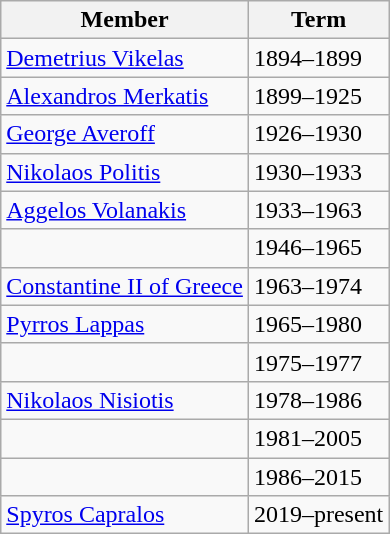<table class="wikitable">
<tr>
<th>Member</th>
<th>Term</th>
</tr>
<tr>
<td><a href='#'>Demetrius Vikelas</a></td>
<td>1894–1899</td>
</tr>
<tr>
<td><a href='#'>Alexandros Merkatis</a></td>
<td>1899–1925</td>
</tr>
<tr>
<td><a href='#'>George Averoff</a></td>
<td>1926–1930</td>
</tr>
<tr>
<td><a href='#'>Nikolaos Politis</a></td>
<td>1930–1933</td>
</tr>
<tr>
<td><a href='#'>Aggelos Volanakis</a></td>
<td>1933–1963</td>
</tr>
<tr>
<td></td>
<td>1946–1965</td>
</tr>
<tr>
<td><a href='#'>Constantine II of Greece</a></td>
<td>1963–1974</td>
</tr>
<tr>
<td><a href='#'>Pyrros Lappas</a></td>
<td>1965–1980</td>
</tr>
<tr>
<td></td>
<td>1975–1977</td>
</tr>
<tr>
<td><a href='#'>Nikolaos Nisiotis</a></td>
<td>1978–1986</td>
</tr>
<tr>
<td></td>
<td>1981–2005</td>
</tr>
<tr>
<td></td>
<td>1986–2015</td>
</tr>
<tr>
<td><a href='#'>Spyros Capralos</a></td>
<td>2019–present</td>
</tr>
</table>
